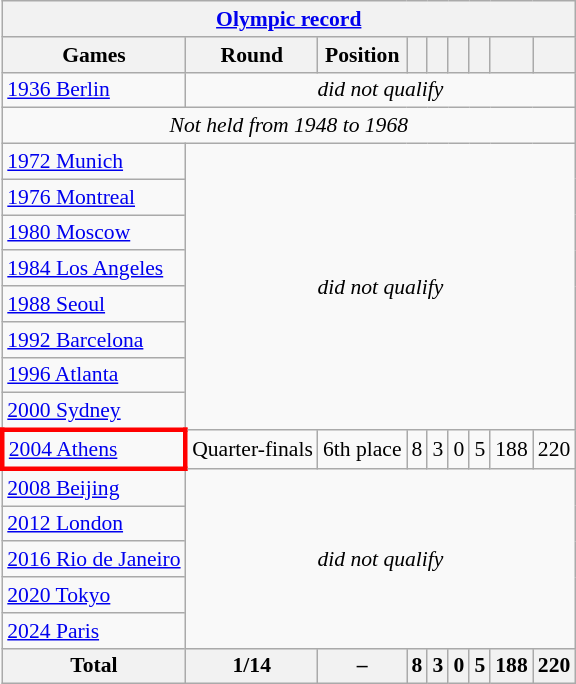<table class="wikitable" style="text-align:center; font-size:90%;">
<tr>
<th colspan=9><a href='#'>Olympic record</a></th>
</tr>
<tr>
<th>Games</th>
<th>Round</th>
<th>Position</th>
<th></th>
<th></th>
<th></th>
<th></th>
<th></th>
<th></th>
</tr>
<tr>
<td align=left> <a href='#'>1936 Berlin</a></td>
<td colspan=8><em>did not qualify</em></td>
</tr>
<tr>
<td colspan=9><em>Not held from 1948 to 1968</em></td>
</tr>
<tr>
<td align=left> <a href='#'>1972 Munich</a></td>
<td rowspan=8 colspan=8><em>did not qualify</em></td>
</tr>
<tr>
<td align=left> <a href='#'>1976 Montreal</a></td>
</tr>
<tr>
<td align=left> <a href='#'>1980 Moscow</a></td>
</tr>
<tr>
<td align=left> <a href='#'>1984 Los Angeles</a></td>
</tr>
<tr>
<td align=left> <a href='#'>1988 Seoul</a></td>
</tr>
<tr>
<td align=left> <a href='#'>1992 Barcelona</a></td>
</tr>
<tr>
<td align=left> <a href='#'>1996 Atlanta</a></td>
</tr>
<tr>
<td align=left> <a href='#'>2000 Sydney</a></td>
</tr>
<tr>
<td align=left style="border: 3px solid red"> <a href='#'>2004 Athens</a></td>
<td>Quarter-finals</td>
<td>6th place</td>
<td>8</td>
<td>3</td>
<td>0</td>
<td>5</td>
<td>188</td>
<td>220</td>
</tr>
<tr>
<td align=left> <a href='#'>2008 Beijing</a></td>
<td rowspan=5 colspan=8><em>did not qualify</em></td>
</tr>
<tr>
<td align=left> <a href='#'>2012 London</a></td>
</tr>
<tr>
<td align=left> <a href='#'>2016 Rio de Janeiro</a></td>
</tr>
<tr>
<td align=left> <a href='#'>2020 Tokyo</a></td>
</tr>
<tr>
<td align=left> <a href='#'>2024 Paris</a></td>
</tr>
<tr>
<th>Total</th>
<th>1/14</th>
<th>–</th>
<th>8</th>
<th>3</th>
<th>0</th>
<th>5</th>
<th>188</th>
<th>220</th>
</tr>
</table>
